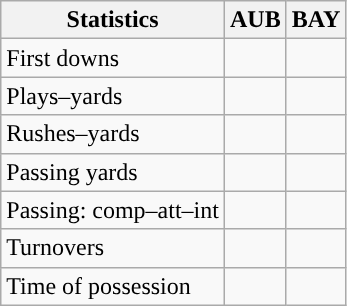<table class="wikitable" style="float:left">
<tr>
<th>Statistics</th>
<th>AUB</th>
<th>BAY</th>
</tr>
<tr>
<td>First downs</td>
<td></td>
<td></td>
</tr>
<tr>
<td>Plays–yards</td>
<td></td>
<td></td>
</tr>
<tr>
<td>Rushes–yards</td>
<td></td>
<td></td>
</tr>
<tr>
<td>Passing yards</td>
<td></td>
<td></td>
</tr>
<tr>
<td>Passing: comp–att–int</td>
<td></td>
<td></td>
</tr>
<tr>
<td>Turnovers</td>
<td></td>
<td></td>
</tr>
<tr>
<td>Time of possession</td>
<td></td>
<td></td>
</tr>
</table>
